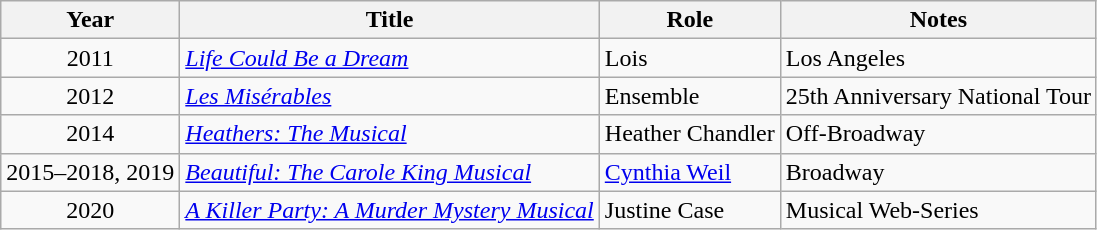<table class="wikitable sortable">
<tr>
<th>Year</th>
<th>Title</th>
<th>Role</th>
<th class="unsortable">Notes</th>
</tr>
<tr>
<td align="center">2011</td>
<td><em><a href='#'>Life Could Be a Dream</a></em></td>
<td>Lois</td>
<td>Los Angeles</td>
</tr>
<tr>
<td align="center">2012</td>
<td><em><a href='#'>Les Misérables</a></em></td>
<td>Ensemble </td>
<td>25th Anniversary National Tour <br> </td>
</tr>
<tr>
<td align="center">2014</td>
<td><em><a href='#'>Heathers: The Musical</a></em></td>
<td>Heather Chandler</td>
<td>Off-Broadway</td>
</tr>
<tr>
<td align="center">2015–2018, 2019</td>
<td><em><a href='#'>Beautiful: The Carole King Musical</a></em></td>
<td><a href='#'>Cynthia Weil</a></td>
<td>Broadway </td>
</tr>
<tr>
<td align="center">2020</td>
<td><a href='#'><em>A Killer Party: A Murder Mystery Musical</em></a></td>
<td>Justine Case</td>
<td>Musical Web-Series</td>
</tr>
</table>
